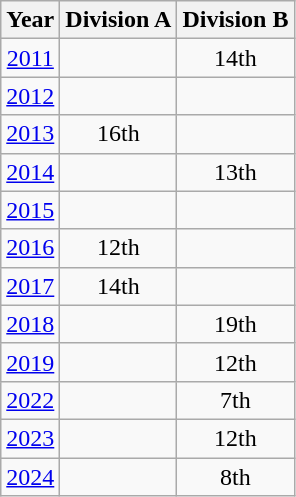<table class="wikitable" style="text-align:center">
<tr>
<th>Year</th>
<th>Division A</th>
<th>Division B</th>
</tr>
<tr>
<td><a href='#'>2011</a></td>
<td></td>
<td>14th</td>
</tr>
<tr>
<td><a href='#'>2012</a></td>
<td></td>
<td></td>
</tr>
<tr>
<td><a href='#'>2013</a></td>
<td>16th</td>
<td></td>
</tr>
<tr>
<td><a href='#'>2014</a></td>
<td></td>
<td>13th</td>
</tr>
<tr>
<td><a href='#'>2015</a></td>
<td></td>
<td></td>
</tr>
<tr>
<td><a href='#'>2016</a></td>
<td>12th</td>
<td></td>
</tr>
<tr>
<td><a href='#'>2017</a></td>
<td>14th</td>
<td></td>
</tr>
<tr>
<td><a href='#'>2018</a></td>
<td></td>
<td>19th</td>
</tr>
<tr>
<td><a href='#'>2019</a></td>
<td></td>
<td>12th</td>
</tr>
<tr>
<td><a href='#'>2022</a></td>
<td></td>
<td>7th</td>
</tr>
<tr>
<td><a href='#'>2023</a></td>
<td></td>
<td>12th</td>
</tr>
<tr>
<td><a href='#'>2024</a></td>
<td></td>
<td>8th</td>
</tr>
</table>
